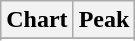<table class="wikitable plainrowheaders">
<tr>
<th scope="col">Chart</th>
<th scope="col">Peak</th>
</tr>
<tr>
</tr>
<tr>
</tr>
<tr>
</tr>
</table>
